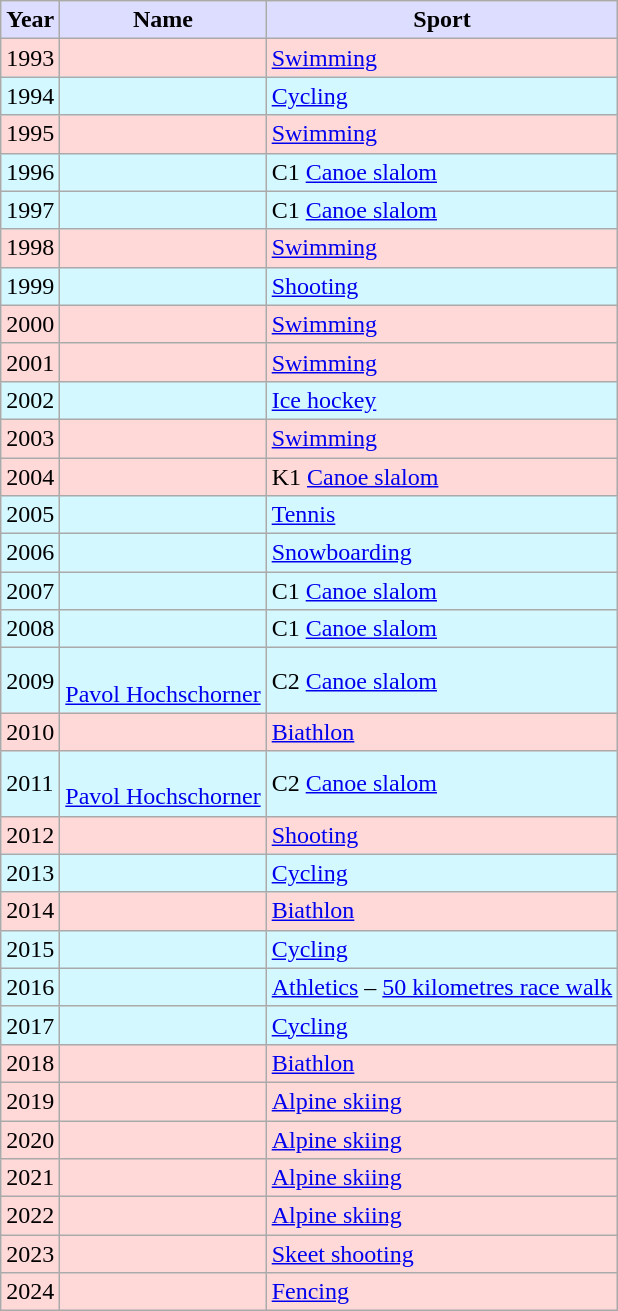<table class="wikitable sortable">
<tr>
<th style="background:#DDDDFF;">Year</th>
<th style="background:#DDDDFF;">Name</th>
<th style="background:#DDDDFF;">Sport</th>
</tr>
<tr>
<td style="background:#FFD8D8">1993</td>
<td style="background:#FFD8D8"></td>
<td style="background:#FFD8D8"><a href='#'>Swimming</a></td>
</tr>
<tr>
<td style="background:#D4F8FF">1994</td>
<td style="background:#D4F8FF"></td>
<td style="background:#D4F8FF"><a href='#'>Cycling</a></td>
</tr>
<tr>
<td style="background:#FFD8D8">1995</td>
<td style="background:#FFD8D8"></td>
<td style="background:#FFD8D8"><a href='#'>Swimming</a></td>
</tr>
<tr>
<td style="background:#D4F8FF">1996</td>
<td style="background:#D4F8FF"></td>
<td style="background:#D4F8FF">C1 <a href='#'>Canoe slalom</a></td>
</tr>
<tr>
<td style="background:#D4F8FF">1997</td>
<td style="background:#D4F8FF"></td>
<td style="background:#D4F8FF">C1 <a href='#'>Canoe slalom</a></td>
</tr>
<tr>
<td style="background:#FFD8D8">1998</td>
<td style="background:#FFD8D8"></td>
<td style="background:#FFD8D8"><a href='#'>Swimming</a></td>
</tr>
<tr>
<td style="background:#D4F8FF">1999</td>
<td style="background:#D4F8FF"></td>
<td style="background:#D4F8FF"><a href='#'>Shooting</a></td>
</tr>
<tr>
<td style="background:#FFD8D8">2000</td>
<td style="background:#FFD8D8"></td>
<td style="background:#FFD8D8"><a href='#'>Swimming</a></td>
</tr>
<tr>
<td style="background:#FFD8D8">2001</td>
<td style="background:#FFD8D8"></td>
<td style="background:#FFD8D8"><a href='#'>Swimming</a></td>
</tr>
<tr>
<td style="background:#D4F8FF">2002</td>
<td style="background:#D4F8FF"></td>
<td style="background:#D4F8FF"><a href='#'>Ice hockey</a></td>
</tr>
<tr>
<td style="background:#FFD8D8">2003</td>
<td style="background:#FFD8D8"></td>
<td style="background:#FFD8D8"><a href='#'>Swimming</a></td>
</tr>
<tr>
<td style="background:#FFD8D8">2004</td>
<td style="background:#FFD8D8"></td>
<td style="background:#FFD8D8">K1 <a href='#'>Canoe slalom</a></td>
</tr>
<tr>
<td style="background:#D4F8FF">2005</td>
<td style="background:#D4F8FF"></td>
<td style="background:#D4F8FF"><a href='#'>Tennis</a></td>
</tr>
<tr>
<td style="background:#D4F8FF">2006</td>
<td style="background:#D4F8FF"></td>
<td style="background:#D4F8FF"><a href='#'>Snowboarding</a></td>
</tr>
<tr>
<td style="background:#D4F8FF">2007</td>
<td style="background:#D4F8FF"></td>
<td style="background:#D4F8FF">C1 <a href='#'>Canoe slalom</a></td>
</tr>
<tr>
<td style="background:#D4F8FF">2008</td>
<td style="background:#D4F8FF"></td>
<td style="background:#D4F8FF">C1 <a href='#'>Canoe slalom</a></td>
</tr>
<tr>
<td style="background:#D4F8FF">2009</td>
<td style="background:#D4F8FF"><br><a href='#'>Pavol Hochschorner</a></td>
<td style="background:#D4F8FF">C2 <a href='#'>Canoe slalom</a></td>
</tr>
<tr>
<td style="background:#FFD8D8">2010</td>
<td style="background:#FFD8D8"></td>
<td style="background:#FFD8D8"><a href='#'>Biathlon</a></td>
</tr>
<tr>
<td style="background:#D4F8FF">2011</td>
<td style="background:#D4F8FF"><br><a href='#'>Pavol Hochschorner</a></td>
<td style="background:#D4F8FF">C2 <a href='#'>Canoe slalom</a></td>
</tr>
<tr>
<td style="background:#FFD8D8">2012</td>
<td style="background:#FFD8D8"></td>
<td style="background:#FFD8D8"><a href='#'>Shooting</a></td>
</tr>
<tr>
<td style="background:#D4F8FF">2013</td>
<td style="background:#D4F8FF"></td>
<td style="background:#D4F8FF"><a href='#'>Cycling</a></td>
</tr>
<tr>
<td style="background:#FFD8D8">2014</td>
<td style="background:#FFD8D8"></td>
<td style="background:#FFD8D8"><a href='#'>Biathlon</a></td>
</tr>
<tr>
<td style="background:#D4F8FF">2015</td>
<td style="background:#D4F8FF"></td>
<td style="background:#D4F8FF"><a href='#'>Cycling</a></td>
</tr>
<tr>
<td style="background:#D4F8FF">2016</td>
<td style="background:#D4F8FF"></td>
<td style="background:#D4F8FF"><a href='#'>Athletics</a> – <a href='#'>50 kilometres race walk</a></td>
</tr>
<tr>
<td style="background:#D4F8FF">2017</td>
<td style="background:#D4F8FF"></td>
<td style="background:#D4F8FF"><a href='#'>Cycling</a></td>
</tr>
<tr>
<td style="background:#FFD8D8">2018</td>
<td style="background:#FFD8D8"></td>
<td style="background:#FFD8D8"><a href='#'>Biathlon</a></td>
</tr>
<tr>
<td style="background:#FFD8D8">2019</td>
<td style="background:#FFD8D8"></td>
<td style="background:#FFD8D8"><a href='#'>Alpine skiing</a></td>
</tr>
<tr>
<td style="background:#FFD8D8">2020</td>
<td style="background:#FFD8D8"></td>
<td style="background:#FFD8D8"><a href='#'>Alpine skiing</a></td>
</tr>
<tr>
<td style="background:#FFD8D8">2021</td>
<td style="background:#FFD8D8"></td>
<td style="background:#FFD8D8"><a href='#'>Alpine skiing</a></td>
</tr>
<tr>
<td style="background:#FFD8D8">2022</td>
<td style="background:#FFD8D8"></td>
<td style="background:#FFD8D8"><a href='#'>Alpine skiing</a></td>
</tr>
<tr>
<td style="background:#FFD8D8">2023</td>
<td style="background:#FFD8D8"></td>
<td style="background:#FFD8D8"><a href='#'>Skeet shooting</a></td>
</tr>
<tr>
<td style="background:#FFD8D8">2024</td>
<td style="background:#FFD8D8"></td>
<td style="background:#FFD8D8"><a href='#'>Fencing</a></td>
</tr>
</table>
